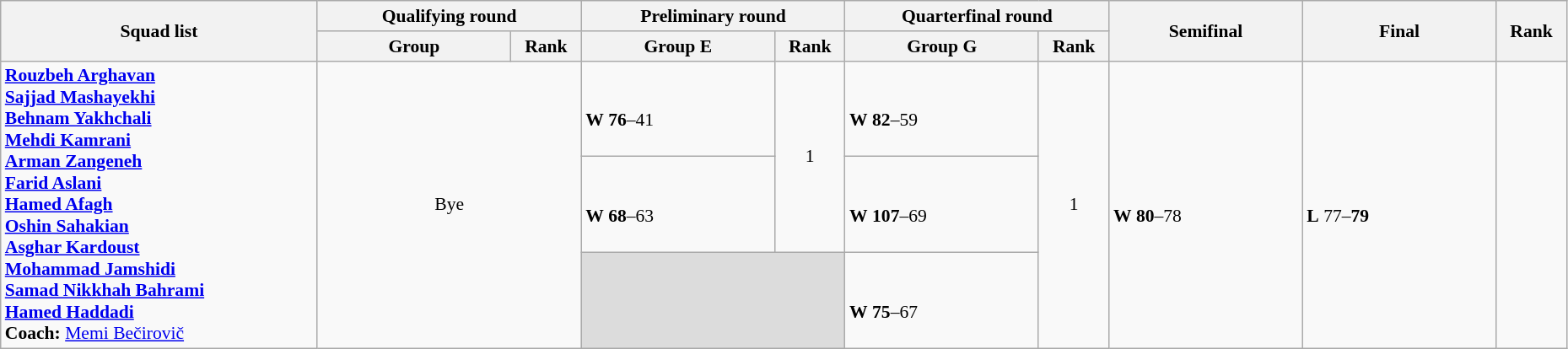<table class="wikitable" width="98%" style="text-align:left; font-size:90%">
<tr>
<th rowspan="2" width="18%">Squad list</th>
<th colspan="2">Qualifying round</th>
<th colspan="2">Preliminary round</th>
<th colspan="2">Quarterfinal round</th>
<th rowspan="2" width="11%">Semifinal</th>
<th rowspan="2" width="11%">Final</th>
<th rowspan="2" width="4%">Rank</th>
</tr>
<tr>
<th width="11%">Group</th>
<th width="4%">Rank</th>
<th width="11%">Group E</th>
<th width="4%">Rank</th>
<th width="11%">Group G</th>
<th width="4%">Rank</th>
</tr>
<tr>
<td rowspan=3><strong><a href='#'>Rouzbeh Arghavan</a><br><a href='#'>Sajjad Mashayekhi</a><br><a href='#'>Behnam Yakhchali</a><br><a href='#'>Mehdi Kamrani</a><br><a href='#'>Arman Zangeneh</a><br><a href='#'>Farid Aslani</a><br><a href='#'>Hamed Afagh</a><br><a href='#'>Oshin Sahakian</a><br><a href='#'>Asghar Kardoust</a><br><a href='#'>Mohammad Jamshidi</a><br><a href='#'>Samad Nikkhah Bahrami</a><br><a href='#'>Hamed Haddadi</a><br>Coach:</strong>  <a href='#'>Memi Bečirovič</a></td>
<td rowspan="3" align="center"  colspan="2">Bye</td>
<td><br><strong>W</strong> <strong>76</strong>–41</td>
<td rowspan=2 align=center>1 <strong></strong></td>
<td><br><strong>W</strong> <strong>82</strong>–59</td>
<td rowspan=3 align=center>1 <strong></strong></td>
<td rowspan=3><br><strong>W</strong> <strong>80</strong>–78</td>
<td rowspan=3><br><strong>L</strong> 77–<strong>79</strong></td>
<td rowspan=3 align=center></td>
</tr>
<tr>
<td><br><strong>W</strong> <strong>68</strong>–63</td>
<td><br><strong>W</strong> <strong>107</strong>–69</td>
</tr>
<tr>
<td colspan=2 bgcolor=#DCDCDC></td>
<td><br><strong>W</strong> <strong>75</strong>–67</td>
</tr>
</table>
